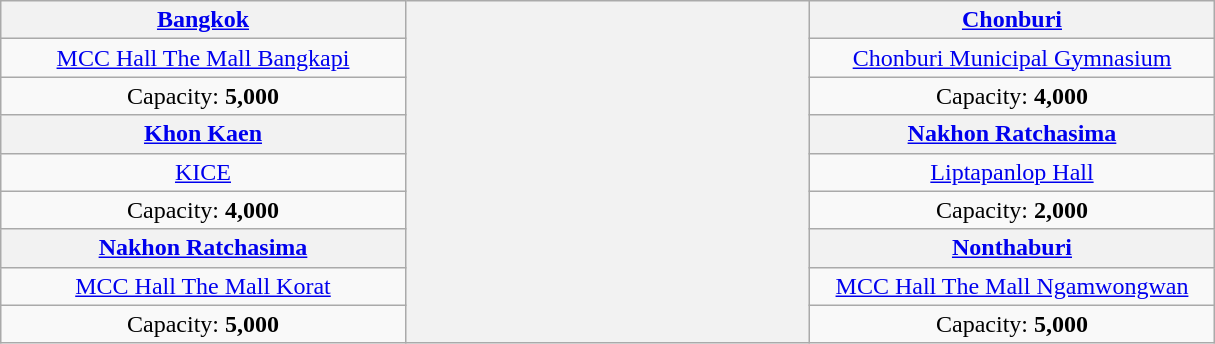<table class=wikitable style=text-align:center width=810>
<tr>
<th width=25%><strong><a href='#'>Bangkok</a></strong></th>
<th width=25% rowspan=9></th>
<th width=25%><strong><a href='#'>Chonburi</a></strong></th>
</tr>
<tr>
<td><a href='#'>MCC Hall The Mall Bangkapi</a> </td>
<td><a href='#'>Chonburi Municipal Gymnasium</a> </td>
</tr>
<tr>
<td>Capacity: <strong>5,000 </strong></td>
<td>Capacity: <strong>4,000 </strong></td>
</tr>
<tr>
<th width=25%><strong><a href='#'>Khon Kaen</a></strong></th>
<th width=25%><strong><a href='#'>Nakhon Ratchasima</a></strong></th>
</tr>
<tr>
<td><a href='#'>KICE</a> </td>
<td><a href='#'>Liptapanlop Hall</a></td>
</tr>
<tr>
<td>Capacity: <strong>4,000 </strong></td>
<td>Capacity: <strong>2,000</strong></td>
</tr>
<tr>
<th width=25%><strong><a href='#'>Nakhon Ratchasima</a></strong></th>
<th width=25%><strong><a href='#'>Nonthaburi</a></strong></th>
</tr>
<tr>
<td><a href='#'>MCC Hall The Mall Korat</a></td>
<td><a href='#'>MCC Hall The Mall Ngamwongwan</a></td>
</tr>
<tr>
<td>Capacity: <strong>5,000 </strong></td>
<td>Capacity: <strong>5,000 </strong></td>
</tr>
</table>
